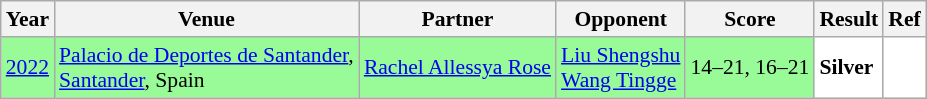<table class="sortable wikitable" style="font-size: 90%;">
<tr>
<th>Year</th>
<th>Venue</th>
<th>Partner</th>
<th>Opponent</th>
<th>Score</th>
<th>Result</th>
<th>Ref</th>
</tr>
<tr style="background:#98FB98">
<td align="center"><a href='#'>2022</a></td>
<td align="left"><a href='#'>Palacio de Deportes de Santander</a>,<br><a href='#'>Santander</a>, Spain</td>
<td align="left"> <a href='#'>Rachel Allessya Rose</a></td>
<td align="left"> <a href='#'>Liu Shengshu</a><br> <a href='#'>Wang Tingge</a></td>
<td align="left">14–21, 16–21</td>
<td style="text-align:left; background:white"> <strong>Silver</strong></td>
<td style="text-align:center; background:white"></td>
</tr>
</table>
